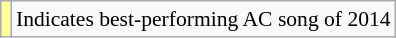<table class="wikitable" style="font-size:90%;">
<tr>
<td style="background-color:#FFFF99"></td>
<td>Indicates best-performing AC song of 2014</td>
</tr>
</table>
